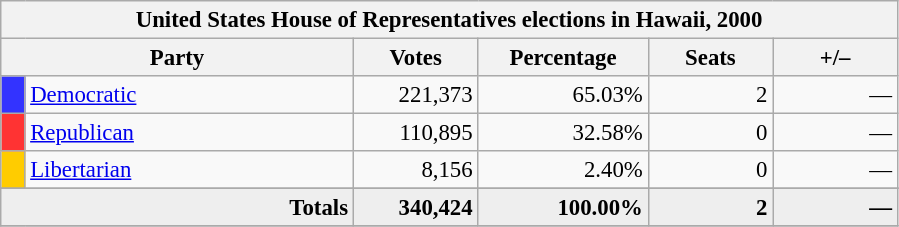<table class="wikitable" style="font-size: 95%;">
<tr>
<th colspan="6">United States House of Representatives elections in Hawaii, 2000</th>
</tr>
<tr>
<th colspan=2 style="width: 15em">Party</th>
<th style="width: 5em">Votes</th>
<th style="width: 7em">Percentage</th>
<th style="width: 5em">Seats</th>
<th style="width: 5em">+/–</th>
</tr>
<tr>
<th style="background-color:#3333FF; width: 3px"></th>
<td style="width: 130px"><a href='#'>Democratic</a></td>
<td align="right">221,373</td>
<td align="right">65.03%</td>
<td align="right">2</td>
<td align="right">—</td>
</tr>
<tr>
<th style="background-color:#FF3333; width: 3px"></th>
<td style="width: 130px"><a href='#'>Republican</a></td>
<td align="right">110,895</td>
<td align="right">32.58%</td>
<td align="right">0</td>
<td align="right">—</td>
</tr>
<tr>
<th style="background-color:#FFCC00; width: 3px"></th>
<td style="width: 130px"><a href='#'>Libertarian</a></td>
<td align="right">8,156</td>
<td align="right">2.40%</td>
<td align="right">0</td>
<td align="right">—</td>
</tr>
<tr>
</tr>
<tr bgcolor="#EEEEEE">
<td colspan="2" align="right"><strong>Totals</strong></td>
<td align="right"><strong>340,424</strong></td>
<td align="right"><strong>100.00%</strong></td>
<td align="right"><strong>2</strong></td>
<td align="right"><strong>—</strong></td>
</tr>
<tr bgcolor="#EEEEEE">
</tr>
</table>
